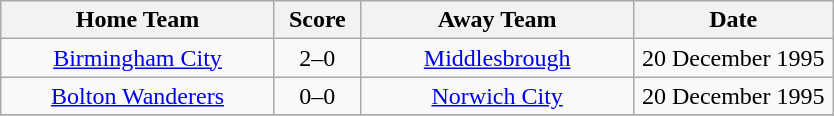<table class="wikitable" style="text-align: center">
<tr>
<th width=175>Home Team</th>
<th width=50>Score</th>
<th width=175>Away Team</th>
<th width= 125>Date</th>
</tr>
<tr>
<td><a href='#'>Birmingham City</a></td>
<td>2–0</td>
<td><a href='#'>Middlesbrough</a></td>
<td>20 December 1995</td>
</tr>
<tr>
<td><a href='#'>Bolton Wanderers</a></td>
<td>0–0</td>
<td><a href='#'>Norwich City</a></td>
<td>20 December 1995</td>
</tr>
<tr>
</tr>
</table>
